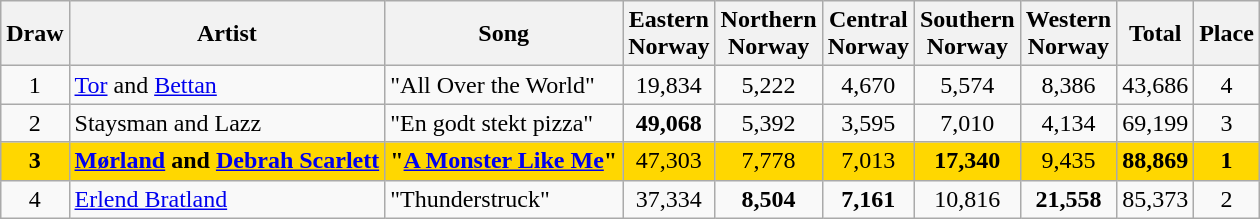<table class="sortable wikitable" style="margin: 1em auto 1em auto; text-align:center;">
<tr>
<th>Draw</th>
<th>Artist</th>
<th>Song</th>
<th>Eastern<br>Norway</th>
<th>Northern<br>Norway</th>
<th>Central<br>Norway</th>
<th>Southern<br>Norway</th>
<th>Western<br>Norway</th>
<th>Total</th>
<th>Place</th>
</tr>
<tr>
<td>1</td>
<td align="left"><a href='#'>Tor</a> and <a href='#'>Bettan</a></td>
<td align="left">"All Over the World"</td>
<td>19,834</td>
<td>5,222</td>
<td>4,670</td>
<td>5,574</td>
<td>8,386</td>
<td>43,686</td>
<td>4</td>
</tr>
<tr>
<td>2</td>
<td align="left">Staysman and Lazz</td>
<td align="left">"En godt stekt pizza"</td>
<td><strong>49,068</strong></td>
<td>5,392</td>
<td>3,595</td>
<td>7,010</td>
<td>4,134</td>
<td>69,199</td>
<td>3</td>
</tr>
<tr style="background:gold;">
<td><strong>3</strong></td>
<td align="left"><strong><a href='#'>Mørland</a> and <a href='#'>Debrah Scarlett</a></strong></td>
<td align="left"><strong>"<a href='#'>A Monster Like Me</a>"</strong></td>
<td>47,303</td>
<td>7,778</td>
<td>7,013</td>
<td><strong>17,340</strong></td>
<td>9,435</td>
<td><strong>88,869</strong></td>
<td><strong>1</strong></td>
</tr>
<tr>
<td>4</td>
<td align="left"><a href='#'>Erlend Bratland</a></td>
<td align="left">"Thunderstruck"</td>
<td>37,334</td>
<td><strong>8,504</strong></td>
<td><strong>7,161</strong></td>
<td>10,816</td>
<td><strong>21,558</strong></td>
<td>85,373</td>
<td>2</td>
</tr>
</table>
